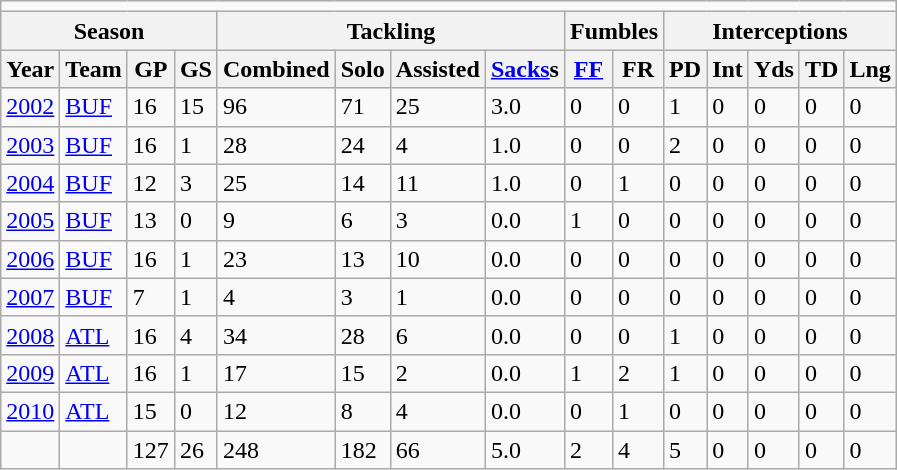<table class="wikitable">
<tr>
<td ! colspan="19"></td>
</tr>
<tr>
<th colspan=4>Season</th>
<th colspan=4>Tackling</th>
<th colspan=2>Fumbles</th>
<th colspan=5>Interceptions</th>
</tr>
<tr>
<th>Year</th>
<th>Team</th>
<th>GP</th>
<th>GS</th>
<th>Combined</th>
<th>Solo</th>
<th>Assisted</th>
<th><a href='#'>Sacks</a>s</th>
<th><a href='#'>FF</a></th>
<th>FR</th>
<th>PD</th>
<th>Int</th>
<th>Yds</th>
<th>TD</th>
<th>Lng</th>
</tr>
<tr>
<td><a href='#'>2002</a></td>
<td><a href='#'>BUF</a></td>
<td>16</td>
<td>15</td>
<td>96</td>
<td>71</td>
<td>25</td>
<td>3.0</td>
<td>0</td>
<td>0</td>
<td>1</td>
<td>0</td>
<td>0</td>
<td>0</td>
<td>0</td>
</tr>
<tr>
<td><a href='#'>2003</a></td>
<td><a href='#'>BUF</a></td>
<td>16</td>
<td>1</td>
<td>28</td>
<td>24</td>
<td>4</td>
<td>1.0</td>
<td>0</td>
<td>0</td>
<td>2</td>
<td>0</td>
<td>0</td>
<td>0</td>
<td>0</td>
</tr>
<tr>
<td><a href='#'>2004</a></td>
<td><a href='#'>BUF</a></td>
<td>12</td>
<td>3</td>
<td>25</td>
<td>14</td>
<td>11</td>
<td>1.0</td>
<td>0</td>
<td>1</td>
<td>0</td>
<td>0</td>
<td>0</td>
<td>0</td>
<td>0</td>
</tr>
<tr>
<td><a href='#'>2005</a></td>
<td><a href='#'>BUF</a></td>
<td>13</td>
<td>0</td>
<td>9</td>
<td>6</td>
<td>3</td>
<td>0.0</td>
<td>1</td>
<td>0</td>
<td>0</td>
<td>0</td>
<td>0</td>
<td>0</td>
<td>0</td>
</tr>
<tr>
<td><a href='#'>2006</a></td>
<td><a href='#'>BUF</a></td>
<td>16</td>
<td>1</td>
<td>23</td>
<td>13</td>
<td>10</td>
<td>0.0</td>
<td>0</td>
<td>0</td>
<td>0</td>
<td>0</td>
<td>0</td>
<td>0</td>
<td>0</td>
</tr>
<tr>
<td><a href='#'>2007</a></td>
<td><a href='#'>BUF</a></td>
<td>7</td>
<td>1</td>
<td>4</td>
<td>3</td>
<td>1</td>
<td>0.0</td>
<td>0</td>
<td>0</td>
<td>0</td>
<td>0</td>
<td>0</td>
<td>0</td>
<td>0</td>
</tr>
<tr>
<td><a href='#'>2008</a></td>
<td><a href='#'>ATL</a></td>
<td>16</td>
<td>4</td>
<td>34</td>
<td>28</td>
<td>6</td>
<td>0.0</td>
<td>0</td>
<td>0</td>
<td>1</td>
<td>0</td>
<td>0</td>
<td>0</td>
<td>0</td>
</tr>
<tr>
<td><a href='#'>2009</a></td>
<td><a href='#'>ATL</a></td>
<td>16</td>
<td>1</td>
<td>17</td>
<td>15</td>
<td>2</td>
<td>0.0</td>
<td>1</td>
<td>2</td>
<td>1</td>
<td>0</td>
<td>0</td>
<td>0</td>
<td>0</td>
</tr>
<tr>
<td><a href='#'>2010</a></td>
<td><a href='#'>ATL</a></td>
<td>15</td>
<td>0</td>
<td>12</td>
<td>8</td>
<td>4</td>
<td>0.0</td>
<td>0</td>
<td>1</td>
<td>0</td>
<td>0</td>
<td>0</td>
<td>0</td>
<td>0</td>
</tr>
<tr>
<td></td>
<td></td>
<td>127</td>
<td>26</td>
<td>248</td>
<td>182</td>
<td>66</td>
<td>5.0</td>
<td>2</td>
<td>4</td>
<td>5</td>
<td>0</td>
<td>0</td>
<td>0</td>
<td>0</td>
</tr>
</table>
